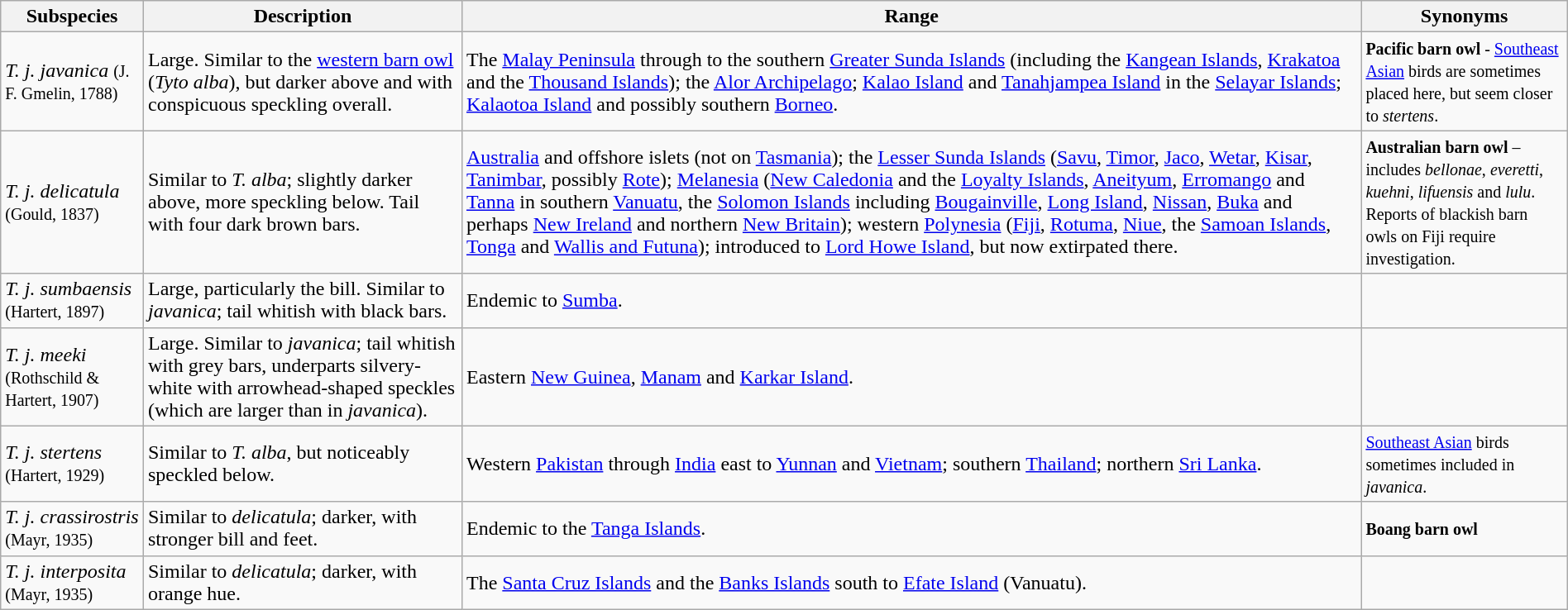<table class="wikitable" style="width:100%;">
<tr>
<th>Subspecies</th>
<th>Description</th>
<th>Range</th>
<th>Synonyms</th>
</tr>
<tr>
<td><em>T. j. javanica</em> <small>(J. F. Gmelin, 1788)</small> </td>
<td>Large. Similar to the <a href='#'>western barn owl</a> (<em>Tyto alba</em>), but darker above and with conspicuous speckling overall.</td>
<td>The <a href='#'>Malay Peninsula</a> through to the southern <a href='#'>Greater Sunda Islands</a> (including the <a href='#'>Kangean Islands</a>, <a href='#'>Krakatoa</a> and the <a href='#'>Thousand Islands</a>); the <a href='#'>Alor Archipelago</a>; <a href='#'>Kalao Island</a> and <a href='#'>Tanahjampea Island</a> in the <a href='#'>Selayar Islands</a>; <a href='#'>Kalaotoa Island</a> and possibly southern <a href='#'>Borneo</a>.</td>
<td><small><strong>Pacific barn owl</strong> - <a href='#'>Southeast Asian</a> birds are sometimes placed here, but seem closer to <em>stertens</em>.</small></td>
</tr>
<tr>
<td><em>T. j. delicatula</em> <small>(Gould, 1837)</small> </td>
<td>Similar to <em>T. alba</em>; slightly darker above, more speckling below. Tail with four dark brown bars.</td>
<td><a href='#'>Australia</a> and offshore islets (not on <a href='#'>Tasmania</a>); the <a href='#'>Lesser Sunda Islands</a> (<a href='#'>Savu</a>, <a href='#'>Timor</a>, <a href='#'>Jaco</a>, <a href='#'>Wetar</a>, <a href='#'>Kisar</a>, <a href='#'>Tanimbar</a>, possibly <a href='#'>Rote</a>); <a href='#'>Melanesia</a> (<a href='#'>New Caledonia</a> and the <a href='#'>Loyalty Islands</a>, <a href='#'>Aneityum</a>, <a href='#'>Erromango</a> and <a href='#'>Tanna</a> in southern <a href='#'>Vanuatu</a>, the <a href='#'>Solomon Islands</a> including <a href='#'>Bougainville</a>, <a href='#'>Long Island</a>, <a href='#'>Nissan</a>, <a href='#'>Buka</a> and perhaps <a href='#'>New Ireland</a> and northern <a href='#'>New Britain</a>); western <a href='#'>Polynesia</a> (<a href='#'>Fiji</a>, <a href='#'>Rotuma</a>, <a href='#'>Niue</a>, the <a href='#'>Samoan Islands</a>, <a href='#'>Tonga</a> and <a href='#'>Wallis and Futuna</a>); introduced to <a href='#'>Lord Howe Island</a>, but now extirpated there.</td>
<td><small><strong>Australian barn owl</strong> – includes <em>bellonae</em>, <em>everetti</em>, <em>kuehni</em>, <em>lifuensis</em> and <em>lulu</em>.<br>Reports of blackish barn owls on Fiji require investigation.</small></td>
</tr>
<tr>
<td><em>T. j. sumbaensis</em> <small>(Hartert, 1897)</small></td>
<td>Large, particularly the bill. Similar to <em>javanica</em>; tail whitish with black bars.</td>
<td>Endemic to <a href='#'>Sumba</a>.</td>
<td></td>
</tr>
<tr>
<td><em>T. j. meeki</em> <small>(Rothschild & Hartert, 1907)</small></td>
<td>Large. Similar to <em>javanica</em>; tail whitish with grey bars, underparts silvery-white with arrowhead-shaped speckles (which are larger than in <em>javanica</em>).</td>
<td>Eastern <a href='#'>New Guinea</a>, <a href='#'>Manam</a> and <a href='#'>Karkar Island</a>.</td>
<td></td>
</tr>
<tr>
<td><em>T. j. stertens</em> <small>(Hartert, 1929)</small></td>
<td>Similar to <em>T. alba</em>, but noticeably speckled below.</td>
<td>Western <a href='#'>Pakistan</a> through <a href='#'>India</a> east to <a href='#'>Yunnan</a> and <a href='#'>Vietnam</a>; southern <a href='#'>Thailand</a>; northern <a href='#'>Sri Lanka</a>.</td>
<td><small><a href='#'>Southeast Asian</a> birds sometimes included in <em>javanica</em>.</small></td>
</tr>
<tr>
<td><em>T. j. crassirostris</em> <small>(Mayr, 1935)</small></td>
<td>Similar to <em>delicatula</em>; darker, with stronger bill and feet.</td>
<td>Endemic to the <a href='#'>Tanga Islands</a>.</td>
<td><small><strong>Boang barn owl</strong></small></td>
</tr>
<tr>
<td><em>T. j. interposita</em> <small>(Mayr, 1935)</small></td>
<td>Similar to <em>delicatula</em>; darker, with orange hue.</td>
<td>The <a href='#'>Santa Cruz Islands</a> and the <a href='#'>Banks Islands</a> south to <a href='#'>Efate Island</a> (Vanuatu).</td>
<td></td>
</tr>
</table>
